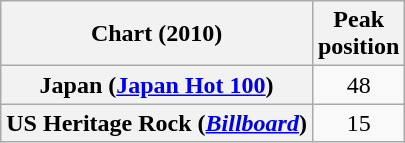<table class="wikitable sortable plainrowheaders">
<tr>
<th scope="col">Chart (2010)</th>
<th scope="col">Peak<br>position</th>
</tr>
<tr>
<th scope="row">Japan (<a href='#'>Japan Hot 100</a>)</th>
<td style="text-align:center;">48</td>
</tr>
<tr>
<th scope="row">US Heritage Rock (<em><a href='#'>Billboard</a></em>)</th>
<td style="text-align:center;">15</td>
</tr>
</table>
